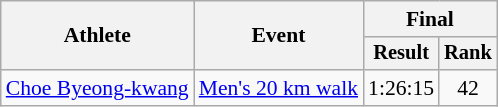<table class="wikitable" style="font-size:90%">
<tr>
<th rowspan="2">Athlete</th>
<th rowspan="2">Event</th>
<th colspan="2">Final</th>
</tr>
<tr style="font-size:95%">
<th>Result</th>
<th>Rank</th>
</tr>
<tr align=center>
<td align=left><a href='#'>Choe Byeong-kwang</a></td>
<td align=left><a href='#'>Men's 20 km walk</a></td>
<td>1:26:15</td>
<td>42</td>
</tr>
</table>
